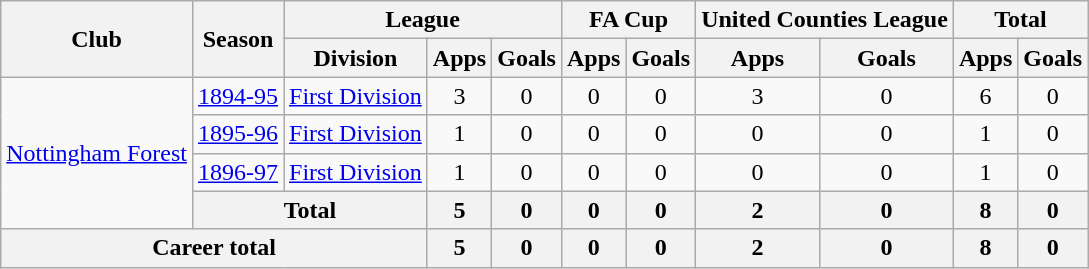<table class="wikitable" style="text-align: center;">
<tr>
<th rowspan="2">Club</th>
<th rowspan="2">Season</th>
<th colspan="3">League</th>
<th colspan="2">FA Cup</th>
<th colspan="2">United Counties League</th>
<th colspan="2">Total</th>
</tr>
<tr>
<th>Division</th>
<th>Apps</th>
<th>Goals</th>
<th>Apps</th>
<th>Goals</th>
<th>Apps</th>
<th>Goals</th>
<th>Apps</th>
<th>Goals</th>
</tr>
<tr>
<td rowspan="4"><a href='#'>Nottingham Forest</a></td>
<td><a href='#'>1894-95</a></td>
<td><a href='#'>First Division</a></td>
<td>3</td>
<td>0</td>
<td>0</td>
<td>0</td>
<td>3</td>
<td>0</td>
<td>6</td>
<td>0</td>
</tr>
<tr>
<td><a href='#'>1895-96</a></td>
<td><a href='#'>First Division</a></td>
<td>1</td>
<td>0</td>
<td>0</td>
<td>0</td>
<td>0</td>
<td>0</td>
<td>1</td>
<td>0</td>
</tr>
<tr>
<td><a href='#'>1896-97</a></td>
<td><a href='#'>First Division</a></td>
<td>1</td>
<td>0</td>
<td>0</td>
<td>0</td>
<td>0</td>
<td>0</td>
<td>1</td>
<td>0</td>
</tr>
<tr>
<th colspan="2">Total</th>
<th>5</th>
<th>0</th>
<th>0</th>
<th>0</th>
<th>2</th>
<th>0</th>
<th>8</th>
<th>0</th>
</tr>
<tr>
<th colspan="3">Career total</th>
<th>5</th>
<th>0</th>
<th>0</th>
<th>0</th>
<th>2</th>
<th>0</th>
<th>8</th>
<th>0</th>
</tr>
</table>
